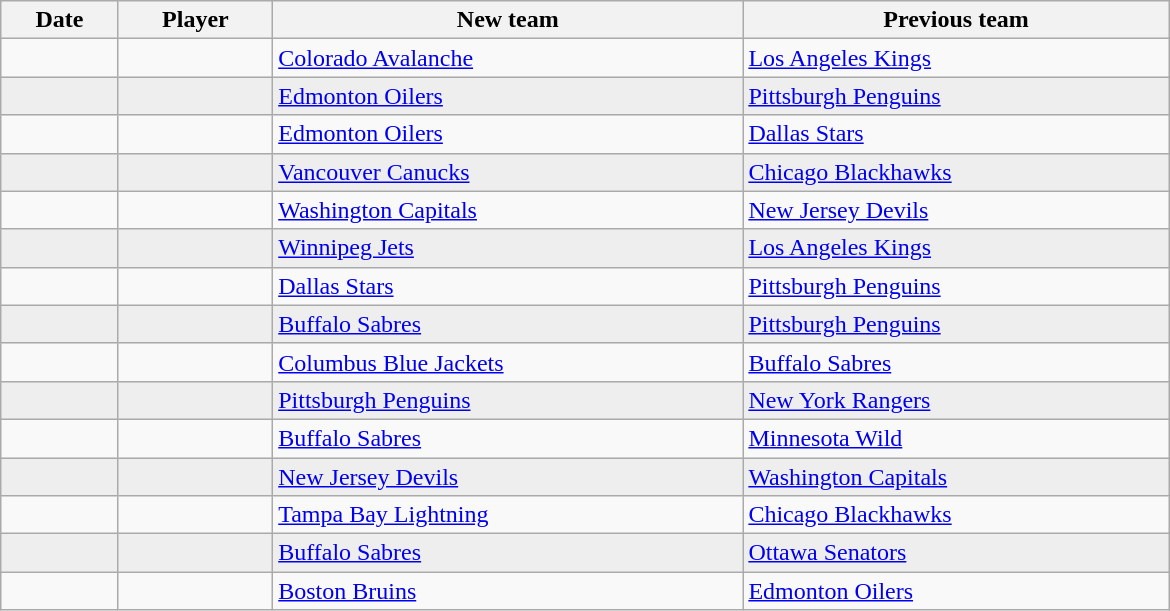<table class="wikitable sortable" style="border:1px solid #999999; width:780px;">
<tr>
<th>Date</th>
<th>Player</th>
<th>New team</th>
<th>Previous team</th>
</tr>
<tr>
<td></td>
<td></td>
<td><a href='#'>Colorado Avalanche</a></td>
<td><a href='#'>Los Angeles Kings</a></td>
</tr>
<tr bgcolor="eeeeee">
<td></td>
<td></td>
<td><a href='#'>Edmonton Oilers</a></td>
<td><a href='#'>Pittsburgh Penguins</a></td>
</tr>
<tr>
<td></td>
<td></td>
<td><a href='#'>Edmonton Oilers</a></td>
<td><a href='#'>Dallas Stars</a></td>
</tr>
<tr bgcolor="eeeeee">
<td></td>
<td></td>
<td><a href='#'>Vancouver Canucks</a></td>
<td><a href='#'>Chicago Blackhawks</a></td>
</tr>
<tr>
<td></td>
<td></td>
<td><a href='#'>Washington Capitals</a></td>
<td><a href='#'>New Jersey Devils</a></td>
</tr>
<tr bgcolor="eeeeee">
<td></td>
<td></td>
<td><a href='#'>Winnipeg Jets</a></td>
<td><a href='#'>Los Angeles Kings</a></td>
</tr>
<tr>
<td></td>
<td></td>
<td><a href='#'>Dallas Stars</a></td>
<td><a href='#'>Pittsburgh Penguins</a></td>
</tr>
<tr bgcolor="eeeeee">
<td></td>
<td></td>
<td><a href='#'>Buffalo Sabres</a></td>
<td><a href='#'>Pittsburgh Penguins</a></td>
</tr>
<tr>
<td></td>
<td></td>
<td><a href='#'>Columbus Blue Jackets</a></td>
<td><a href='#'>Buffalo Sabres</a></td>
</tr>
<tr bgcolor="eeeeee">
<td></td>
<td></td>
<td><a href='#'>Pittsburgh Penguins</a></td>
<td><a href='#'>New York Rangers</a></td>
</tr>
<tr>
<td></td>
<td></td>
<td><a href='#'>Buffalo Sabres</a></td>
<td><a href='#'>Minnesota Wild</a></td>
</tr>
<tr bgcolor="eeeeee">
<td></td>
<td></td>
<td><a href='#'>New Jersey Devils</a></td>
<td><a href='#'>Washington Capitals</a></td>
</tr>
<tr>
<td></td>
<td></td>
<td><a href='#'>Tampa Bay Lightning</a></td>
<td><a href='#'>Chicago Blackhawks</a></td>
</tr>
<tr bgcolor="eeeeee">
<td></td>
<td></td>
<td><a href='#'>Buffalo Sabres</a></td>
<td><a href='#'>Ottawa Senators</a></td>
</tr>
<tr>
<td></td>
<td></td>
<td><a href='#'>Boston Bruins</a></td>
<td><a href='#'>Edmonton Oilers</a></td>
</tr>
</table>
